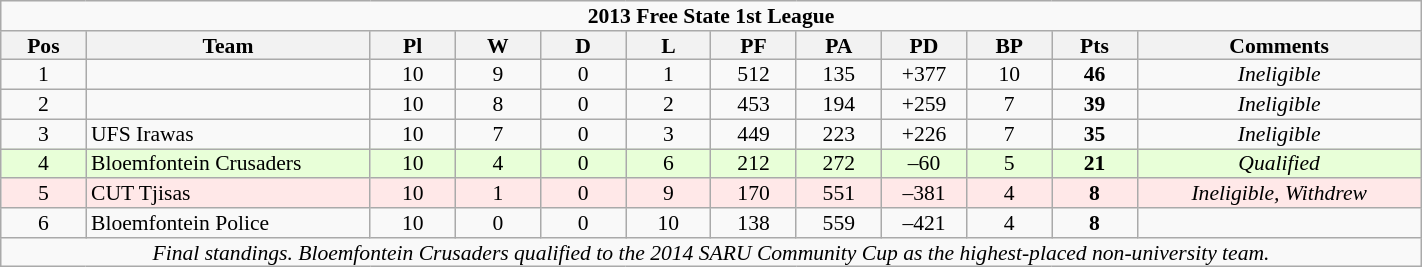<table class="wikitable"  style="text-align:center; line-height:90%; font-size:90%; width:75%;">
<tr>
<td colspan=12><strong>2013 Free State 1st League</strong></td>
</tr>
<tr>
<th style="width:6%;">Pos</th>
<th style="width:20%;">Team</th>
<th style="width:6%;">Pl</th>
<th style="width:6%;">W</th>
<th style="width:6%;">D</th>
<th style="width:6%;">L</th>
<th style="width:6%;">PF</th>
<th style="width:6%;">PA</th>
<th style="width:6%;">PD</th>
<th style="width:6%;">BP</th>
<th style="width:6%;">Pts</th>
<th style="width:20%;">Comments<br></th>
</tr>
<tr>
<td>1</td>
<td style="text-align:left;"></td>
<td>10</td>
<td>9</td>
<td>0</td>
<td>1</td>
<td>512</td>
<td>135</td>
<td>+377</td>
<td>10</td>
<td><strong>46</strong></td>
<td><em>Ineligible</em></td>
</tr>
<tr>
<td>2</td>
<td style="text-align:left;"></td>
<td>10</td>
<td>8</td>
<td>0</td>
<td>2</td>
<td>453</td>
<td>194</td>
<td>+259</td>
<td>7</td>
<td><strong>39</strong></td>
<td><em>Ineligible</em></td>
</tr>
<tr>
<td>3</td>
<td style="text-align:left;">UFS Irawas</td>
<td>10</td>
<td>7</td>
<td>0</td>
<td>3</td>
<td>449</td>
<td>223</td>
<td>+226</td>
<td>7</td>
<td><strong>35</strong></td>
<td><em>Ineligible</em></td>
</tr>
<tr bgcolor="#E8FFD8">
<td>4</td>
<td style="text-align:left;">Bloemfontein Crusaders</td>
<td>10</td>
<td>4</td>
<td>0</td>
<td>6</td>
<td>212</td>
<td>272</td>
<td>–60</td>
<td>5</td>
<td><strong>21</strong></td>
<td><em>Qualified</em></td>
</tr>
<tr bgcolor="#FFE8E8">
<td>5</td>
<td style="text-align:left;">CUT Tjisas</td>
<td>10</td>
<td>1</td>
<td>0</td>
<td>9</td>
<td>170</td>
<td>551</td>
<td>–381</td>
<td>4</td>
<td><strong>8</strong></td>
<td><em>Ineligible, Withdrew</em></td>
</tr>
<tr>
<td>6</td>
<td style="text-align:left;">Bloemfontein Police</td>
<td>10</td>
<td>0</td>
<td>0</td>
<td>10</td>
<td>138</td>
<td>559</td>
<td>–421</td>
<td>4</td>
<td><strong>8</strong></td>
<td></td>
</tr>
<tr>
<td colspan=12><em>Final standings. Bloemfontein Crusaders qualified to the 2014 SARU Community Cup as the highest-placed non-university team.</em></td>
</tr>
</table>
